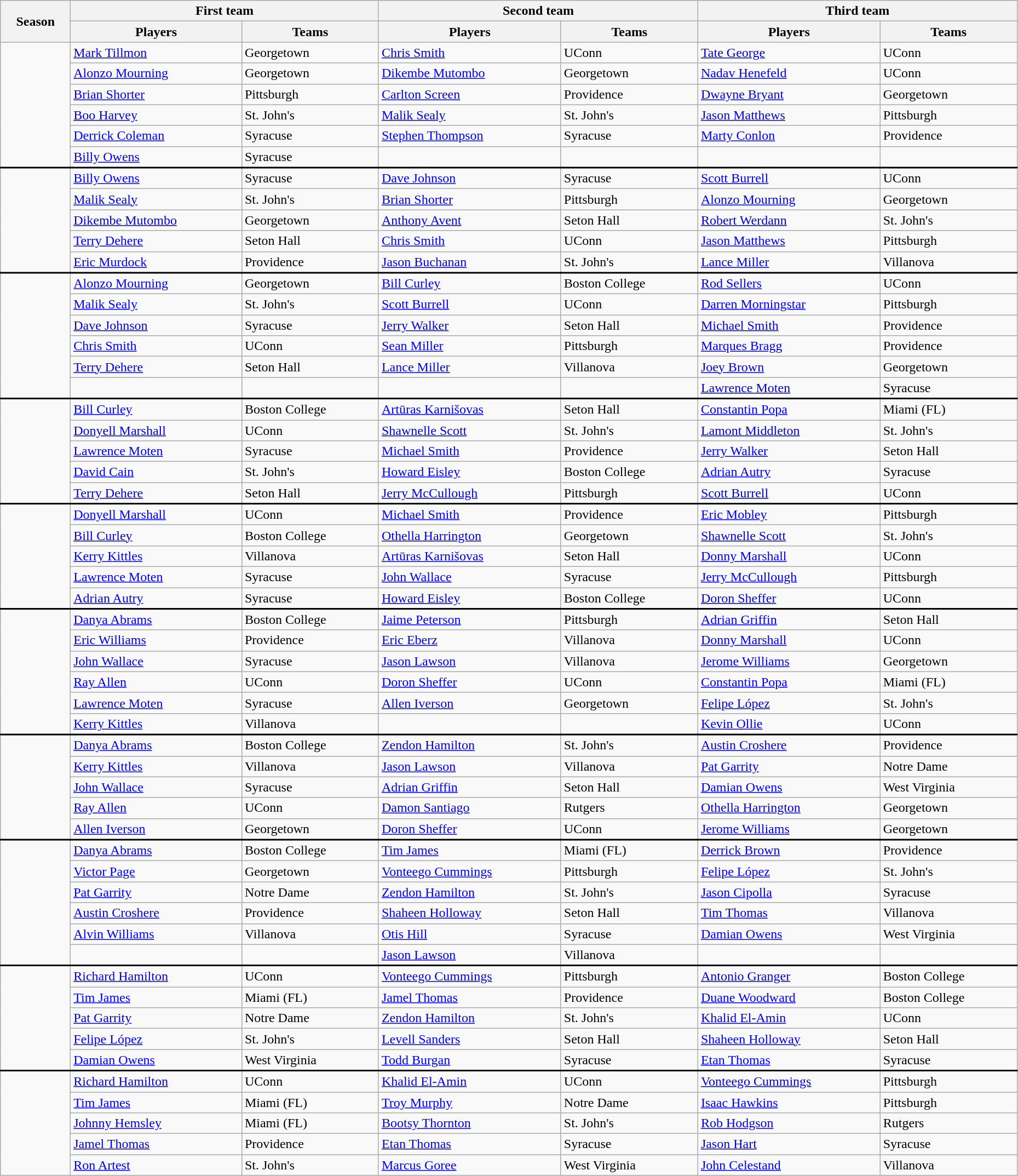<table class="wikitable" style="width:98%">
<tr>
<th rowspan=2>Season</th>
<th colspan=2>First team</th>
<th colspan=2>Second team</th>
<th colspan=2>Third team</th>
</tr>
<tr>
<th>Players</th>
<th>Teams</th>
<th>Players</th>
<th>Teams</th>
<th>Players</th>
<th>Teams</th>
</tr>
<tr>
<td rowspan=6></td>
<td><a href='#'>Mark Tillmon</a></td>
<td>Georgetown</td>
<td><a href='#'>Chris Smith</a></td>
<td>UConn</td>
<td><a href='#'>Tate George</a></td>
<td>UConn</td>
</tr>
<tr>
<td><a href='#'>Alonzo Mourning</a></td>
<td>Georgetown</td>
<td><a href='#'>Dikembe Mutombo</a></td>
<td>Georgetown</td>
<td><a href='#'>Nadav Henefeld</a></td>
<td>UConn</td>
</tr>
<tr>
<td><a href='#'>Brian Shorter</a></td>
<td>Pittsburgh</td>
<td><a href='#'>Carlton Screen</a></td>
<td>Providence</td>
<td><a href='#'>Dwayne Bryant</a></td>
<td>Georgetown</td>
</tr>
<tr>
<td><a href='#'>Boo Harvey</a></td>
<td>St. John's</td>
<td><a href='#'>Malik Sealy</a></td>
<td>St. John's</td>
<td><a href='#'>Jason Matthews</a></td>
<td>Pittsburgh</td>
</tr>
<tr>
<td><a href='#'>Derrick Coleman</a></td>
<td>Syracuse</td>
<td><a href='#'>Stephen Thompson</a></td>
<td>Syracuse</td>
<td><a href='#'>Marty Conlon</a></td>
<td>Providence</td>
</tr>
<tr>
<td><a href='#'>Billy Owens</a></td>
<td>Syracuse</td>
<td></td>
<td></td>
<td></td>
<td></td>
</tr>
<tr style="border-top:2px solid black">
<td rowspan=5></td>
<td><a href='#'>Billy Owens</a></td>
<td>Syracuse</td>
<td><a href='#'>Dave Johnson</a></td>
<td>Syracuse</td>
<td><a href='#'>Scott Burrell</a></td>
<td>UConn</td>
</tr>
<tr>
<td><a href='#'>Malik Sealy</a></td>
<td>St. John's</td>
<td><a href='#'>Brian Shorter</a></td>
<td>Pittsburgh</td>
<td><a href='#'>Alonzo Mourning</a></td>
<td>Georgetown</td>
</tr>
<tr>
<td><a href='#'>Dikembe Mutombo</a></td>
<td>Georgetown</td>
<td><a href='#'>Anthony Avent</a></td>
<td>Seton Hall</td>
<td><a href='#'>Robert Werdann</a></td>
<td>St. John's</td>
</tr>
<tr>
<td><a href='#'>Terry Dehere</a></td>
<td>Seton Hall</td>
<td><a href='#'>Chris Smith</a></td>
<td>UConn</td>
<td><a href='#'>Jason Matthews</a></td>
<td>Pittsburgh</td>
</tr>
<tr>
<td><a href='#'>Eric Murdock</a></td>
<td>Providence</td>
<td><a href='#'>Jason Buchanan</a></td>
<td>St. John's</td>
<td><a href='#'>Lance Miller</a></td>
<td>Villanova</td>
</tr>
<tr style="border-top:2px solid black">
<td rowspan=6></td>
<td><a href='#'>Alonzo Mourning</a></td>
<td>Georgetown</td>
<td><a href='#'>Bill Curley</a></td>
<td>Boston College</td>
<td><a href='#'>Rod Sellers</a></td>
<td>UConn</td>
</tr>
<tr>
<td><a href='#'>Malik Sealy</a></td>
<td>St. John's</td>
<td><a href='#'>Scott Burrell</a></td>
<td>UConn</td>
<td><a href='#'>Darren Morningstar</a></td>
<td>Pittsburgh</td>
</tr>
<tr>
<td><a href='#'>Dave Johnson</a></td>
<td>Syracuse</td>
<td><a href='#'>Jerry Walker</a></td>
<td>Seton Hall</td>
<td><a href='#'>Michael Smith</a></td>
<td>Providence</td>
</tr>
<tr>
<td><a href='#'>Chris Smith</a></td>
<td>UConn</td>
<td><a href='#'>Sean Miller</a></td>
<td>Pittsburgh</td>
<td><a href='#'>Marques Bragg</a></td>
<td>Providence</td>
</tr>
<tr>
<td><a href='#'>Terry Dehere</a></td>
<td>Seton Hall</td>
<td><a href='#'>Lance Miller</a></td>
<td>Villanova</td>
<td><a href='#'>Joey Brown</a></td>
<td>Georgetown</td>
</tr>
<tr>
<td></td>
<td></td>
<td></td>
<td></td>
<td><a href='#'>Lawrence Moten</a></td>
<td>Syracuse</td>
</tr>
<tr style="border-top:2px solid black">
<td rowspan=5></td>
<td><a href='#'>Bill Curley</a></td>
<td>Boston College</td>
<td><a href='#'>Artūras Karnišovas</a></td>
<td>Seton Hall</td>
<td><a href='#'>Constantin Popa</a></td>
<td>Miami (FL)</td>
</tr>
<tr>
<td><a href='#'>Donyell Marshall</a></td>
<td>UConn</td>
<td><a href='#'>Shawnelle Scott</a></td>
<td>St. John's</td>
<td><a href='#'>Lamont Middleton</a></td>
<td>St. John's</td>
</tr>
<tr>
<td><a href='#'>Lawrence Moten</a></td>
<td>Syracuse</td>
<td><a href='#'>Michael Smith</a></td>
<td>Providence</td>
<td><a href='#'>Jerry Walker</a></td>
<td>Seton Hall</td>
</tr>
<tr>
<td><a href='#'>David Cain</a></td>
<td>St. John's</td>
<td><a href='#'>Howard Eisley</a></td>
<td>Boston College</td>
<td><a href='#'>Adrian Autry</a></td>
<td>Syracuse</td>
</tr>
<tr>
<td><a href='#'>Terry Dehere</a></td>
<td>Seton Hall</td>
<td><a href='#'>Jerry McCullough</a></td>
<td>Pittsburgh</td>
<td><a href='#'>Scott Burrell</a></td>
<td>UConn</td>
</tr>
<tr style="border-top:2px solid black">
<td rowspan=5></td>
<td><a href='#'>Donyell Marshall</a></td>
<td>UConn</td>
<td><a href='#'>Michael Smith</a></td>
<td>Providence</td>
<td><a href='#'>Eric Mobley</a></td>
<td>Pittsburgh</td>
</tr>
<tr>
<td><a href='#'>Bill Curley</a></td>
<td>Boston College</td>
<td><a href='#'>Othella Harrington</a></td>
<td>Georgetown</td>
<td><a href='#'>Shawnelle Scott</a></td>
<td>St. John's</td>
</tr>
<tr>
<td><a href='#'>Kerry Kittles</a></td>
<td>Villanova</td>
<td><a href='#'>Artūras Karnišovas</a></td>
<td>Seton Hall</td>
<td><a href='#'>Donny Marshall</a></td>
<td>UConn</td>
</tr>
<tr>
<td><a href='#'>Lawrence Moten</a></td>
<td>Syracuse</td>
<td><a href='#'>John Wallace</a></td>
<td>Syracuse</td>
<td><a href='#'>Jerry McCullough</a></td>
<td>Pittsburgh</td>
</tr>
<tr>
<td><a href='#'>Adrian Autry</a></td>
<td>Syracuse</td>
<td><a href='#'>Howard Eisley</a></td>
<td>Boston College</td>
<td><a href='#'>Doron Sheffer</a></td>
<td>UConn</td>
</tr>
<tr style="border-top:2px solid black">
<td rowspan=6></td>
<td><a href='#'>Danya Abrams</a></td>
<td>Boston College</td>
<td><a href='#'>Jaime Peterson</a></td>
<td>Pittsburgh</td>
<td><a href='#'>Adrian Griffin</a></td>
<td>Seton Hall</td>
</tr>
<tr>
<td><a href='#'>Eric Williams</a></td>
<td>Providence</td>
<td><a href='#'>Eric Eberz</a></td>
<td>Villanova</td>
<td><a href='#'>Donny Marshall</a></td>
<td>UConn</td>
</tr>
<tr>
<td><a href='#'>John Wallace</a></td>
<td>Syracuse</td>
<td><a href='#'>Jason Lawson</a></td>
<td>Villanova</td>
<td><a href='#'>Jerome Williams</a></td>
<td>Georgetown</td>
</tr>
<tr>
<td><a href='#'>Ray Allen</a></td>
<td>UConn</td>
<td><a href='#'>Doron Sheffer</a></td>
<td>UConn</td>
<td><a href='#'>Constantin Popa</a></td>
<td>Miami (FL)</td>
</tr>
<tr>
<td><a href='#'>Lawrence Moten</a></td>
<td>Syracuse</td>
<td><a href='#'>Allen Iverson</a></td>
<td>Georgetown</td>
<td><a href='#'>Felipe López</a></td>
<td>St. John's</td>
</tr>
<tr>
<td><a href='#'>Kerry Kittles</a></td>
<td>Villanova</td>
<td></td>
<td></td>
<td><a href='#'>Kevin Ollie</a></td>
<td>UConn</td>
</tr>
<tr style="border-top:2px solid black">
<td rowspan=5></td>
<td><a href='#'>Danya Abrams</a></td>
<td>Boston College</td>
<td><a href='#'>Zendon Hamilton</a></td>
<td>St. John's</td>
<td><a href='#'>Austin Croshere</a></td>
<td>Providence</td>
</tr>
<tr>
<td><a href='#'>Kerry Kittles</a></td>
<td>Villanova</td>
<td><a href='#'>Jason Lawson</a></td>
<td>Villanova</td>
<td><a href='#'>Pat Garrity</a></td>
<td>Notre Dame</td>
</tr>
<tr>
<td><a href='#'>John Wallace</a></td>
<td>Syracuse</td>
<td><a href='#'>Adrian Griffin</a></td>
<td>Seton Hall</td>
<td><a href='#'>Damian Owens</a></td>
<td>West Virginia</td>
</tr>
<tr>
<td><a href='#'>Ray Allen</a></td>
<td>UConn</td>
<td><a href='#'>Damon Santiago</a></td>
<td>Rutgers</td>
<td><a href='#'>Othella Harrington</a></td>
<td>Georgetown</td>
</tr>
<tr>
<td><a href='#'>Allen Iverson</a></td>
<td>Georgetown</td>
<td><a href='#'>Doron Sheffer</a></td>
<td>UConn</td>
<td><a href='#'>Jerome Williams</a></td>
<td>Georgetown</td>
</tr>
<tr style="border-top:2px solid black">
<td rowspan=6></td>
<td><a href='#'>Danya Abrams</a></td>
<td>Boston College</td>
<td><a href='#'>Tim James</a></td>
<td>Miami (FL)</td>
<td><a href='#'>Derrick Brown</a></td>
<td>Providence</td>
</tr>
<tr>
<td><a href='#'>Victor Page</a></td>
<td>Georgetown</td>
<td><a href='#'>Vonteego Cummings</a></td>
<td>Pittsburgh</td>
<td><a href='#'>Felipe López</a></td>
<td>St. John's</td>
</tr>
<tr>
<td><a href='#'>Pat Garrity</a></td>
<td>Notre Dame</td>
<td><a href='#'>Zendon Hamilton</a></td>
<td>St. John's</td>
<td><a href='#'>Jason Cipolla</a></td>
<td>Syracuse</td>
</tr>
<tr>
<td><a href='#'>Austin Croshere</a></td>
<td>Providence</td>
<td><a href='#'>Shaheen Holloway</a></td>
<td>Seton Hall</td>
<td><a href='#'>Tim Thomas</a></td>
<td>Villanova</td>
</tr>
<tr>
<td><a href='#'>Alvin Williams</a></td>
<td>Villanova</td>
<td><a href='#'>Otis Hill</a></td>
<td>Syracuse</td>
<td><a href='#'>Damian Owens</a></td>
<td>West Virginia</td>
</tr>
<tr>
<td></td>
<td></td>
<td><a href='#'>Jason Lawson</a></td>
<td>Villanova</td>
<td></td>
<td></td>
</tr>
<tr style="border-top:2px solid black">
<td rowspan=5></td>
<td><a href='#'>Richard Hamilton</a></td>
<td>UConn</td>
<td><a href='#'>Vonteego Cummings</a></td>
<td>Pittsburgh</td>
<td><a href='#'>Antonio Granger</a></td>
<td>Boston College</td>
</tr>
<tr>
<td><a href='#'>Tim James</a></td>
<td>Miami (FL)</td>
<td><a href='#'>Jamel Thomas</a></td>
<td>Providence</td>
<td><a href='#'>Duane Woodward</a></td>
<td>Boston College</td>
</tr>
<tr>
<td><a href='#'>Pat Garrity</a></td>
<td>Notre Dame</td>
<td><a href='#'>Zendon Hamilton</a></td>
<td>St. John's</td>
<td><a href='#'>Khalid El-Amin</a></td>
<td>UConn</td>
</tr>
<tr>
<td><a href='#'>Felipe López</a></td>
<td>St. John's</td>
<td><a href='#'>Levell Sanders</a></td>
<td>Seton Hall</td>
<td><a href='#'>Shaheen Holloway</a></td>
<td>Seton Hall</td>
</tr>
<tr>
<td><a href='#'>Damian Owens</a></td>
<td>West Virginia</td>
<td><a href='#'>Todd Burgan</a></td>
<td>Syracuse</td>
<td><a href='#'>Etan Thomas</a></td>
<td>Syracuse</td>
</tr>
<tr style="border-top:2px solid black">
<td rowspan=6></td>
<td><a href='#'>Richard Hamilton</a></td>
<td>UConn</td>
<td><a href='#'>Khalid El-Amin</a></td>
<td>UConn</td>
<td><a href='#'>Vonteego Cummings</a></td>
<td>Pittsburgh</td>
</tr>
<tr>
<td><a href='#'>Tim James</a></td>
<td>Miami (FL)</td>
<td><a href='#'>Troy Murphy</a></td>
<td>Notre Dame</td>
<td><a href='#'>Isaac Hawkins</a></td>
<td>Pittsburgh</td>
</tr>
<tr>
<td><a href='#'>Johnny Hemsley</a></td>
<td>Miami (FL)</td>
<td><a href='#'>Bootsy Thornton</a></td>
<td>St. John's</td>
<td><a href='#'>Rob Hodgson</a></td>
<td>Rutgers</td>
</tr>
<tr>
<td><a href='#'>Jamel Thomas</a></td>
<td>Providence</td>
<td><a href='#'>Etan Thomas</a></td>
<td>Syracuse</td>
<td><a href='#'>Jason Hart</a></td>
<td>Syracuse</td>
</tr>
<tr>
<td><a href='#'>Ron Artest</a></td>
<td>St. John's</td>
<td><a href='#'>Marcus Goree</a></td>
<td>West Virginia</td>
<td><a href='#'>John Celestand</a></td>
<td>Villanova</td>
</tr>
</table>
